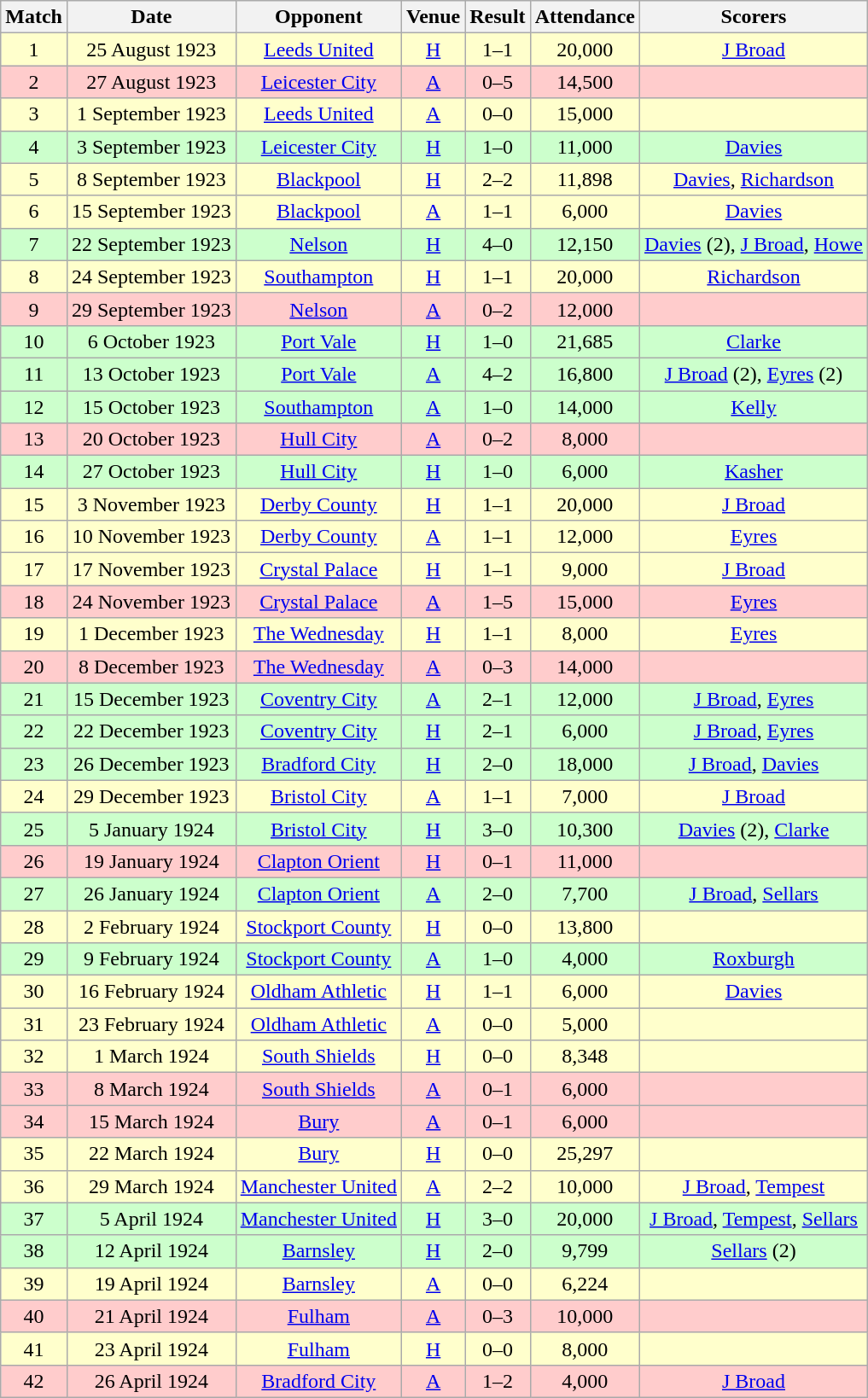<table class="wikitable" style="font-size:100%; text-align:center">
<tr>
<th>Match</th>
<th>Date</th>
<th>Opponent</th>
<th>Venue</th>
<th>Result</th>
<th>Attendance</th>
<th>Scorers</th>
</tr>
<tr style="background-color: #FFFFCC;">
<td>1</td>
<td>25 August 1923</td>
<td><a href='#'>Leeds United</a></td>
<td><a href='#'>H</a></td>
<td>1–1</td>
<td>20,000</td>
<td><a href='#'>J Broad</a></td>
</tr>
<tr style="background-color: #FFCCCC;">
<td>2</td>
<td>27 August 1923</td>
<td><a href='#'>Leicester City</a></td>
<td><a href='#'>A</a></td>
<td>0–5</td>
<td>14,500</td>
<td></td>
</tr>
<tr style="background-color: #FFFFCC;">
<td>3</td>
<td>1 September 1923</td>
<td><a href='#'>Leeds United</a></td>
<td><a href='#'>A</a></td>
<td>0–0</td>
<td>15,000</td>
<td></td>
</tr>
<tr style="background-color: #CCFFCC;">
<td>4</td>
<td>3 September 1923</td>
<td><a href='#'>Leicester City</a></td>
<td><a href='#'>H</a></td>
<td>1–0</td>
<td>11,000</td>
<td><a href='#'>Davies</a></td>
</tr>
<tr style="background-color: #FFFFCC;">
<td>5</td>
<td>8 September 1923</td>
<td><a href='#'>Blackpool</a></td>
<td><a href='#'>H</a></td>
<td>2–2</td>
<td>11,898</td>
<td><a href='#'>Davies</a>, <a href='#'>Richardson</a></td>
</tr>
<tr style="background-color: #FFFFCC;">
<td>6</td>
<td>15 September 1923</td>
<td><a href='#'>Blackpool</a></td>
<td><a href='#'>A</a></td>
<td>1–1</td>
<td>6,000</td>
<td><a href='#'>Davies</a></td>
</tr>
<tr style="background-color: #CCFFCC;">
<td>7</td>
<td>22 September 1923</td>
<td><a href='#'>Nelson</a></td>
<td><a href='#'>H</a></td>
<td>4–0</td>
<td>12,150</td>
<td><a href='#'>Davies</a> (2), <a href='#'>J Broad</a>, <a href='#'>Howe</a></td>
</tr>
<tr style="background-color: #FFFFCC;">
<td>8</td>
<td>24 September 1923</td>
<td><a href='#'>Southampton</a></td>
<td><a href='#'>H</a></td>
<td>1–1</td>
<td>20,000</td>
<td><a href='#'>Richardson</a></td>
</tr>
<tr style="background-color: #FFCCCC;">
<td>9</td>
<td>29 September 1923</td>
<td><a href='#'>Nelson</a></td>
<td><a href='#'>A</a></td>
<td>0–2</td>
<td>12,000</td>
<td></td>
</tr>
<tr style="background-color: #CCFFCC;">
<td>10</td>
<td>6 October 1923</td>
<td><a href='#'>Port Vale</a></td>
<td><a href='#'>H</a></td>
<td>1–0</td>
<td>21,685</td>
<td><a href='#'>Clarke</a></td>
</tr>
<tr style="background-color: #CCFFCC;">
<td>11</td>
<td>13 October 1923</td>
<td><a href='#'>Port Vale</a></td>
<td><a href='#'>A</a></td>
<td>4–2</td>
<td>16,800</td>
<td><a href='#'>J Broad</a> (2), <a href='#'>Eyres</a> (2)</td>
</tr>
<tr style="background-color: #CCFFCC;">
<td>12</td>
<td>15 October 1923</td>
<td><a href='#'>Southampton</a></td>
<td><a href='#'>A</a></td>
<td>1–0</td>
<td>14,000</td>
<td><a href='#'>Kelly</a></td>
</tr>
<tr style="background-color: #FFCCCC;">
<td>13</td>
<td>20 October 1923</td>
<td><a href='#'>Hull City</a></td>
<td><a href='#'>A</a></td>
<td>0–2</td>
<td>8,000</td>
<td></td>
</tr>
<tr style="background-color: #CCFFCC;">
<td>14</td>
<td>27 October 1923</td>
<td><a href='#'>Hull City</a></td>
<td><a href='#'>H</a></td>
<td>1–0</td>
<td>6,000</td>
<td><a href='#'>Kasher</a></td>
</tr>
<tr style="background-color: #FFFFCC;">
<td>15</td>
<td>3 November 1923</td>
<td><a href='#'>Derby County</a></td>
<td><a href='#'>H</a></td>
<td>1–1</td>
<td>20,000</td>
<td><a href='#'>J Broad</a></td>
</tr>
<tr style="background-color: #FFFFCC;">
<td>16</td>
<td>10 November 1923</td>
<td><a href='#'>Derby County</a></td>
<td><a href='#'>A</a></td>
<td>1–1</td>
<td>12,000</td>
<td><a href='#'>Eyres</a></td>
</tr>
<tr style="background-color: #FFFFCC;">
<td>17</td>
<td>17 November 1923</td>
<td><a href='#'>Crystal Palace</a></td>
<td><a href='#'>H</a></td>
<td>1–1</td>
<td>9,000</td>
<td><a href='#'>J Broad</a></td>
</tr>
<tr style="background-color: #FFCCCC;">
<td>18</td>
<td>24 November 1923</td>
<td><a href='#'>Crystal Palace</a></td>
<td><a href='#'>A</a></td>
<td>1–5</td>
<td>15,000</td>
<td><a href='#'>Eyres</a></td>
</tr>
<tr style="background-color: #FFFFCC;">
<td>19</td>
<td>1 December 1923</td>
<td><a href='#'>The Wednesday</a></td>
<td><a href='#'>H</a></td>
<td>1–1</td>
<td>8,000</td>
<td><a href='#'>Eyres</a></td>
</tr>
<tr style="background-color: #FFCCCC;">
<td>20</td>
<td>8 December 1923</td>
<td><a href='#'>The Wednesday</a></td>
<td><a href='#'>A</a></td>
<td>0–3</td>
<td>14,000</td>
<td></td>
</tr>
<tr style="background-color: #CCFFCC;">
<td>21</td>
<td>15 December 1923</td>
<td><a href='#'>Coventry City</a></td>
<td><a href='#'>A</a></td>
<td>2–1</td>
<td>12,000</td>
<td><a href='#'>J Broad</a>, <a href='#'>Eyres</a></td>
</tr>
<tr style="background-color: #CCFFCC;">
<td>22</td>
<td>22 December 1923</td>
<td><a href='#'>Coventry City</a></td>
<td><a href='#'>H</a></td>
<td>2–1</td>
<td>6,000</td>
<td><a href='#'>J Broad</a>, <a href='#'>Eyres</a></td>
</tr>
<tr style="background-color: #CCFFCC;">
<td>23</td>
<td>26 December 1923</td>
<td><a href='#'>Bradford City</a></td>
<td><a href='#'>H</a></td>
<td>2–0</td>
<td>18,000</td>
<td><a href='#'>J Broad</a>, <a href='#'>Davies</a></td>
</tr>
<tr style="background-color: #FFFFCC;">
<td>24</td>
<td>29 December 1923</td>
<td><a href='#'>Bristol City</a></td>
<td><a href='#'>A</a></td>
<td>1–1</td>
<td>7,000</td>
<td><a href='#'>J Broad</a></td>
</tr>
<tr style="background-color: #CCFFCC;">
<td>25</td>
<td>5 January 1924</td>
<td><a href='#'>Bristol City</a></td>
<td><a href='#'>H</a></td>
<td>3–0</td>
<td>10,300</td>
<td><a href='#'>Davies</a> (2), <a href='#'>Clarke</a></td>
</tr>
<tr style="background-color: #FFCCCC;">
<td>26</td>
<td>19 January 1924</td>
<td><a href='#'>Clapton Orient</a></td>
<td><a href='#'>H</a></td>
<td>0–1</td>
<td>11,000</td>
<td></td>
</tr>
<tr style="background-color: #CCFFCC;">
<td>27</td>
<td>26 January 1924</td>
<td><a href='#'>Clapton Orient</a></td>
<td><a href='#'>A</a></td>
<td>2–0</td>
<td>7,700</td>
<td><a href='#'>J Broad</a>, <a href='#'>Sellars</a></td>
</tr>
<tr style="background-color: #FFFFCC;">
<td>28</td>
<td>2 February 1924</td>
<td><a href='#'>Stockport County</a></td>
<td><a href='#'>H</a></td>
<td>0–0</td>
<td>13,800</td>
<td></td>
</tr>
<tr style="background-color: #CCFFCC;">
<td>29</td>
<td>9 February 1924</td>
<td><a href='#'>Stockport County</a></td>
<td><a href='#'>A</a></td>
<td>1–0</td>
<td>4,000</td>
<td><a href='#'>Roxburgh</a></td>
</tr>
<tr style="background-color: #FFFFCC;">
<td>30</td>
<td>16 February 1924</td>
<td><a href='#'>Oldham Athletic</a></td>
<td><a href='#'>H</a></td>
<td>1–1</td>
<td>6,000</td>
<td><a href='#'>Davies</a></td>
</tr>
<tr style="background-color: #FFFFCC;">
<td>31</td>
<td>23 February 1924</td>
<td><a href='#'>Oldham Athletic</a></td>
<td><a href='#'>A</a></td>
<td>0–0</td>
<td>5,000</td>
<td></td>
</tr>
<tr style="background-color: #FFFFCC;">
<td>32</td>
<td>1 March 1924</td>
<td><a href='#'>South Shields</a></td>
<td><a href='#'>H</a></td>
<td>0–0</td>
<td>8,348</td>
<td></td>
</tr>
<tr style="background-color: #FFCCCC;">
<td>33</td>
<td>8 March 1924</td>
<td><a href='#'>South Shields</a></td>
<td><a href='#'>A</a></td>
<td>0–1</td>
<td>6,000</td>
<td></td>
</tr>
<tr style="background-color: #FFCCCC;">
<td>34</td>
<td>15 March 1924</td>
<td><a href='#'>Bury</a></td>
<td><a href='#'>A</a></td>
<td>0–1</td>
<td>6,000</td>
<td></td>
</tr>
<tr style="background-color: #FFFFCC;">
<td>35</td>
<td>22 March 1924</td>
<td><a href='#'>Bury</a></td>
<td><a href='#'>H</a></td>
<td>0–0</td>
<td>25,297</td>
<td></td>
</tr>
<tr style="background-color: #FFFFCC;">
<td>36</td>
<td>29 March 1924</td>
<td><a href='#'>Manchester United</a></td>
<td><a href='#'>A</a></td>
<td>2–2</td>
<td>10,000</td>
<td><a href='#'>J Broad</a>, <a href='#'>Tempest</a></td>
</tr>
<tr style="background-color: #CCFFCC;">
<td>37</td>
<td>5 April 1924</td>
<td><a href='#'>Manchester United</a></td>
<td><a href='#'>H</a></td>
<td>3–0</td>
<td>20,000</td>
<td><a href='#'>J Broad</a>, <a href='#'>Tempest</a>, <a href='#'>Sellars</a></td>
</tr>
<tr style="background-color: #CCFFCC;">
<td>38</td>
<td>12 April 1924</td>
<td><a href='#'>Barnsley</a></td>
<td><a href='#'>H</a></td>
<td>2–0</td>
<td>9,799</td>
<td><a href='#'>Sellars</a> (2)</td>
</tr>
<tr style="background-color: #FFFFCC;">
<td>39</td>
<td>19 April 1924</td>
<td><a href='#'>Barnsley</a></td>
<td><a href='#'>A</a></td>
<td>0–0</td>
<td>6,224</td>
<td></td>
</tr>
<tr style="background-color: #FFCCCC;">
<td>40</td>
<td>21 April 1924</td>
<td><a href='#'>Fulham</a></td>
<td><a href='#'>A</a></td>
<td>0–3</td>
<td>10,000</td>
<td></td>
</tr>
<tr style="background-color: #FFFFCC;">
<td>41</td>
<td>23 April 1924</td>
<td><a href='#'>Fulham</a></td>
<td><a href='#'>H</a></td>
<td>0–0</td>
<td>8,000</td>
<td></td>
</tr>
<tr style="background-color: #FFCCCC;">
<td>42</td>
<td>26 April 1924</td>
<td><a href='#'>Bradford City</a></td>
<td><a href='#'>A</a></td>
<td>1–2</td>
<td>4,000</td>
<td><a href='#'>J Broad</a></td>
</tr>
</table>
